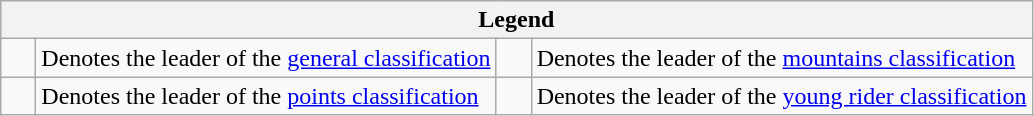<table class="wikitable">
<tr>
<th colspan=4>Legend</th>
</tr>
<tr wnet>
<td>    </td>
<td>Denotes the leader of the <a href='#'>general classification</a></td>
<td>    </td>
<td>Denotes the leader of the <a href='#'>mountains classification</a></td>
</tr>
<tr>
<td>    </td>
<td>Denotes the leader of the <a href='#'>points classification</a></td>
<td>    </td>
<td>Denotes the leader of the <a href='#'>young rider classification</a></td>
</tr>
</table>
